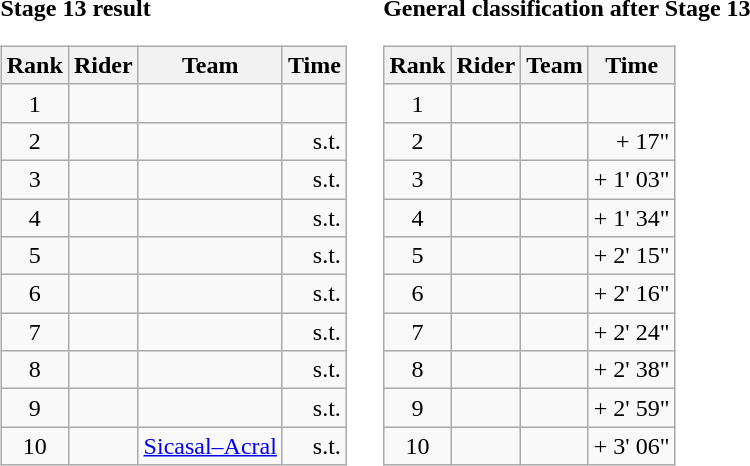<table>
<tr>
<td><strong>Stage 13 result</strong><br><table class="wikitable">
<tr>
<th scope="col">Rank</th>
<th scope="col">Rider</th>
<th scope="col">Team</th>
<th scope="col">Time</th>
</tr>
<tr>
<td style="text-align:center;">1</td>
<td></td>
<td></td>
<td style="text-align:right;"></td>
</tr>
<tr>
<td style="text-align:center;">2</td>
<td></td>
<td></td>
<td style="text-align:right;">s.t.</td>
</tr>
<tr>
<td style="text-align:center;">3</td>
<td></td>
<td></td>
<td style="text-align:right;">s.t.</td>
</tr>
<tr>
<td style="text-align:center;">4</td>
<td></td>
<td></td>
<td style="text-align:right;">s.t.</td>
</tr>
<tr>
<td style="text-align:center;">5</td>
<td></td>
<td></td>
<td style="text-align:right;">s.t.</td>
</tr>
<tr>
<td style="text-align:center;">6</td>
<td></td>
<td></td>
<td style="text-align:right;">s.t.</td>
</tr>
<tr>
<td style="text-align:center;">7</td>
<td></td>
<td></td>
<td style="text-align:right;">s.t.</td>
</tr>
<tr>
<td style="text-align:center;">8</td>
<td></td>
<td></td>
<td style="text-align:right;">s.t.</td>
</tr>
<tr>
<td style="text-align:center;">9</td>
<td></td>
<td></td>
<td style="text-align:right;">s.t.</td>
</tr>
<tr>
<td style="text-align:center;">10</td>
<td></td>
<td><a href='#'>Sicasal–Acral</a></td>
<td style="text-align:right;">s.t.</td>
</tr>
</table>
</td>
<td></td>
<td><strong>General classification after Stage 13</strong><br><table class="wikitable">
<tr>
<th scope="col">Rank</th>
<th scope="col">Rider</th>
<th scope="col">Team</th>
<th scope="col">Time</th>
</tr>
<tr>
<td style="text-align:center;">1</td>
<td></td>
<td></td>
<td style="text-align:right;"></td>
</tr>
<tr>
<td style="text-align:center;">2</td>
<td></td>
<td></td>
<td style="text-align:right;">+ 17"</td>
</tr>
<tr>
<td style="text-align:center;">3</td>
<td></td>
<td></td>
<td style="text-align:right;">+ 1' 03"</td>
</tr>
<tr>
<td style="text-align:center;">4</td>
<td></td>
<td></td>
<td style="text-align:right;">+ 1' 34"</td>
</tr>
<tr>
<td style="text-align:center;">5</td>
<td></td>
<td></td>
<td style="text-align:right;">+ 2' 15"</td>
</tr>
<tr>
<td style="text-align:center;">6</td>
<td></td>
<td></td>
<td style="text-align:right;">+ 2' 16"</td>
</tr>
<tr>
<td style="text-align:center;">7</td>
<td></td>
<td></td>
<td style="text-align:right;">+ 2' 24"</td>
</tr>
<tr>
<td style="text-align:center;">8</td>
<td></td>
<td></td>
<td style="text-align:right;">+ 2' 38"</td>
</tr>
<tr>
<td style="text-align:center;">9</td>
<td></td>
<td></td>
<td style="text-align:right;">+ 2' 59"</td>
</tr>
<tr>
<td style="text-align:center;">10</td>
<td></td>
<td></td>
<td style="text-align:right;">+ 3' 06"</td>
</tr>
</table>
</td>
</tr>
</table>
